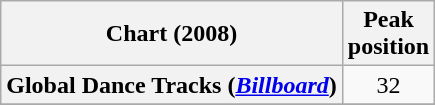<table class="wikitable plainrowheaders" style="text-align:center;">
<tr>
<th scope="col">Chart (2008)</th>
<th scope="col">Peak<br>position</th>
</tr>
<tr>
<th scope="row">Global Dance Tracks (<em><a href='#'>Billboard</a></em>)</th>
<td align=center>32</td>
</tr>
<tr>
</tr>
</table>
